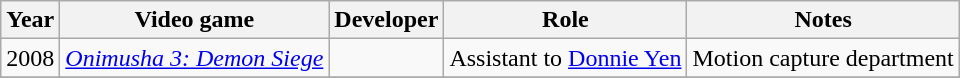<table class="wikitable sortable">
<tr>
<th>Year</th>
<th>Video game</th>
<th>Developer</th>
<th>Role</th>
<th>Notes</th>
</tr>
<tr>
<td>2008</td>
<td><em><a href='#'>Onimusha 3: Demon Siege</a></em></td>
<td></td>
<td>Assistant to <a href='#'>Donnie Yen</a></td>
<td>Motion capture department</td>
</tr>
<tr>
</tr>
</table>
